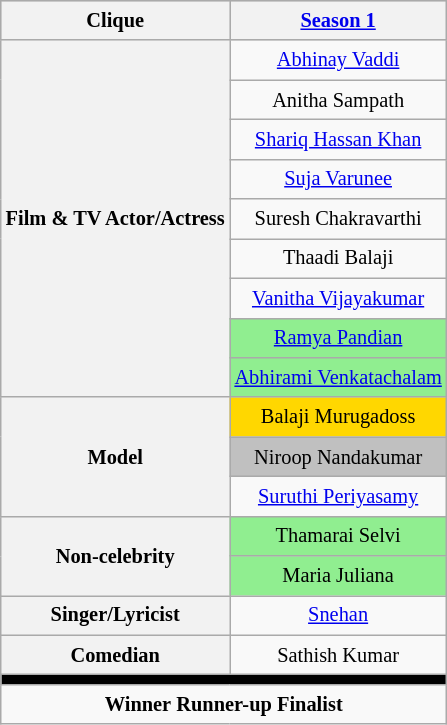<table class="wikitable sortable" style=" text-align:center; font-size:85%; line-height:20px; width:auto;">
<tr bgcolor="#CCCCCC" align="center">
<th>Clique</th>
<th><a href='#'>Season 1</a></th>
</tr>
<tr>
<th rowspan="9">Film & TV Actor/Actress</th>
<td><a href='#'>Abhinay Vaddi</a></td>
</tr>
<tr>
<td>Anitha Sampath</td>
</tr>
<tr>
<td><a href='#'>Shariq Hassan Khan</a></td>
</tr>
<tr>
<td><a href='#'>Suja Varunee</a></td>
</tr>
<tr>
<td>Suresh Chakravarthi</td>
</tr>
<tr>
<td>Thaadi Balaji</td>
</tr>
<tr>
<td><a href='#'>Vanitha Vijayakumar</a></td>
</tr>
<tr>
<td style="background:lightgreen"><a href='#'>Ramya Pandian</a></td>
</tr>
<tr>
<td style="background:lightgreen"><a href='#'>Abhirami Venkatachalam</a></td>
</tr>
<tr>
<th rowspan="3" bgcolor="#CCCCCC">Model</th>
<td style="background:gold">Balaji Murugadoss</td>
</tr>
<tr>
<td style="background:silver">Niroop Nandakumar</td>
</tr>
<tr>
<td><a href='#'>Suruthi Periyasamy</a></td>
</tr>
<tr>
<th rowspan="2">Non-celebrity</th>
<td style="background:lightgreen">Thamarai Selvi</td>
</tr>
<tr>
<td style="background:lightgreen">Maria Juliana</td>
</tr>
<tr>
<th bgcolor="#CCCCCC">Singer/Lyricist</th>
<td><a href='#'>Snehan</a></td>
</tr>
<tr>
<th bgcolor="#CCCCCC">Comedian</th>
<td>Sathish Kumar</td>
</tr>
<tr>
<td colspan="2" bgcolor="black"></td>
</tr>
<tr>
<td colspan="2"><strong>  Winner</strong>  <strong>  Runner-up</strong>   <strong> Finalist</strong></td>
</tr>
</table>
